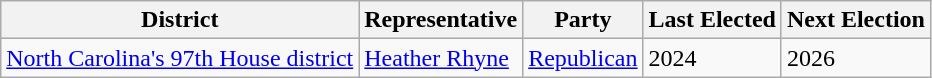<table class="wikitable">
<tr>
<th>District</th>
<th>Representative</th>
<th>Party</th>
<th>Last Elected</th>
<th>Next Election</th>
</tr>
<tr>
<td><a href='#'>North Carolina's 97th House district</a></td>
<td><a href='#'>Heather Rhyne</a></td>
<td><a href='#'>Republican</a></td>
<td>2024</td>
<td>2026</td>
</tr>
</table>
